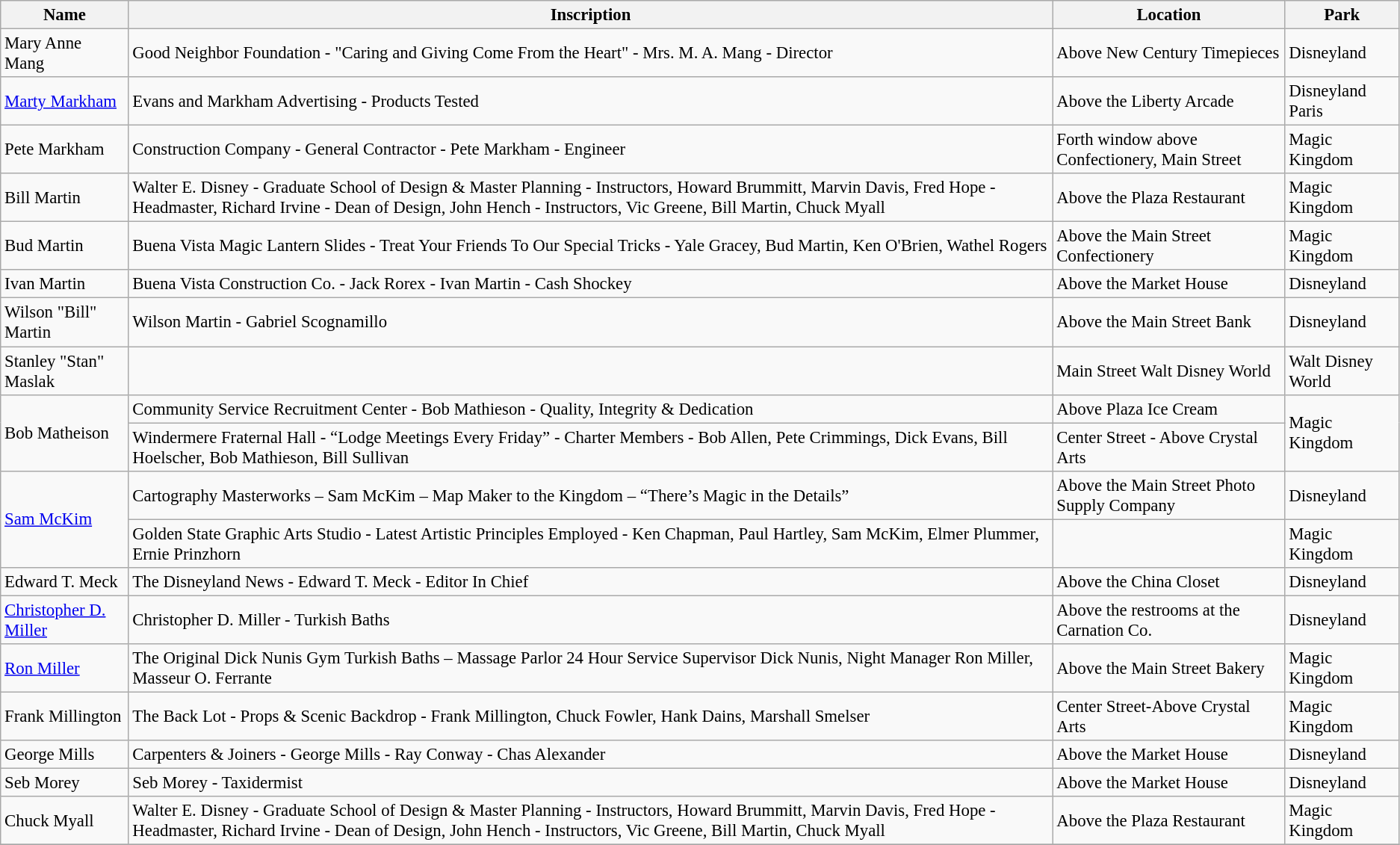<table class="wikitable" style="font-size: 95%">
<tr>
<th>Name</th>
<th>Inscription</th>
<th>Location</th>
<th>Park</th>
</tr>
<tr>
<td>Mary Anne Mang</td>
<td>Good Neighbor Foundation - "Caring and Giving Come From the Heart" - Mrs. M. A. Mang - Director</td>
<td>Above New Century Timepieces</td>
<td>Disneyland</td>
</tr>
<tr>
<td><a href='#'>Marty Markham</a></td>
<td>Evans and Markham Advertising - Products Tested</td>
<td>Above the Liberty Arcade</td>
<td>Disneyland Paris</td>
</tr>
<tr>
<td>Pete Markham</td>
<td>Construction Company - General Contractor - Pete Markham - Engineer</td>
<td>Forth window above Confectionery, Main Street</td>
<td>Magic Kingdom</td>
</tr>
<tr>
<td>Bill Martin</td>
<td>Walter E. Disney - Graduate School of Design & Master Planning - Instructors, Howard Brummitt, Marvin Davis, Fred Hope - Headmaster, Richard Irvine - Dean of Design, John Hench - Instructors, Vic Greene, Bill Martin, Chuck Myall</td>
<td>Above the Plaza Restaurant</td>
<td>Magic Kingdom</td>
</tr>
<tr>
<td>Bud Martin</td>
<td>Buena Vista Magic Lantern Slides - Treat Your Friends To Our Special Tricks - Yale Gracey, Bud Martin, Ken O'Brien, Wathel Rogers</td>
<td>Above the Main Street Confectionery</td>
<td>Magic Kingdom</td>
</tr>
<tr>
<td>Ivan Martin</td>
<td>Buena Vista Construction Co. - Jack Rorex - Ivan Martin - Cash Shockey</td>
<td>Above the Market House</td>
<td>Disneyland</td>
</tr>
<tr>
<td>Wilson "Bill" Martin</td>
<td>Wilson Martin - Gabriel Scognamillo</td>
<td>Above the Main Street Bank</td>
<td>Disneyland</td>
</tr>
<tr>
<td>Stanley "Stan" Maslak</td>
<td></td>
<td>Main Street Walt Disney World</td>
<td>Walt Disney World</td>
</tr>
<tr>
<td rowspan="2">Bob Matheison</td>
<td>Community Service Recruitment Center - Bob Mathieson - Quality, Integrity & Dedication</td>
<td>Above Plaza Ice Cream</td>
<td rowspan="2">Magic Kingdom</td>
</tr>
<tr>
<td>Windermere Fraternal Hall - “Lodge Meetings Every Friday” - Charter Members - Bob Allen, Pete Crimmings, Dick Evans, Bill Hoelscher, Bob Mathieson, Bill Sullivan</td>
<td>Center Street - Above Crystal Arts</td>
</tr>
<tr>
<td rowspan="2"><a href='#'>Sam McKim</a></td>
<td>Cartography Masterworks – Sam McKim – Map Maker to the Kingdom – “There’s Magic in the Details”</td>
<td>Above the Main Street Photo Supply Company</td>
<td>Disneyland</td>
</tr>
<tr>
<td>Golden State Graphic Arts Studio - Latest Artistic Principles Employed - Ken Chapman, Paul Hartley, Sam McKim, Elmer Plummer, Ernie Prinzhorn</td>
<td></td>
<td>Magic Kingdom</td>
</tr>
<tr>
<td>Edward T. Meck</td>
<td>The Disneyland News - Edward T. Meck - Editor In Chief</td>
<td>Above the China Closet</td>
<td>Disneyland</td>
</tr>
<tr>
<td><a href='#'>Christopher D. Miller</a></td>
<td>Christopher D. Miller - Turkish Baths</td>
<td>Above the restrooms at the Carnation Co.</td>
<td>Disneyland</td>
</tr>
<tr>
<td><a href='#'>Ron Miller</a></td>
<td>The Original Dick Nunis Gym Turkish Baths – Massage Parlor 24 Hour Service Supervisor Dick Nunis, Night Manager Ron Miller, Masseur O. Ferrante</td>
<td>Above the Main Street Bakery</td>
<td>Magic Kingdom</td>
</tr>
<tr>
<td>Frank Millington</td>
<td>The Back Lot - Props & Scenic Backdrop - Frank Millington, Chuck Fowler, Hank Dains, Marshall Smelser</td>
<td>Center Street-Above Crystal Arts</td>
<td>Magic Kingdom</td>
</tr>
<tr>
<td>George Mills</td>
<td>Carpenters & Joiners - George Mills - Ray Conway - Chas Alexander</td>
<td>Above the Market House</td>
<td>Disneyland</td>
</tr>
<tr>
<td>Seb Morey</td>
<td>Seb Morey - Taxidermist</td>
<td>Above the Market House</td>
<td>Disneyland</td>
</tr>
<tr>
<td>Chuck Myall</td>
<td>Walter E. Disney - Graduate School of Design & Master Planning - Instructors, Howard Brummitt, Marvin Davis, Fred Hope - Headmaster, Richard Irvine - Dean of Design, John Hench - Instructors, Vic Greene, Bill Martin, Chuck Myall</td>
<td>Above the Plaza Restaurant</td>
<td>Magic Kingdom</td>
</tr>
<tr>
</tr>
</table>
